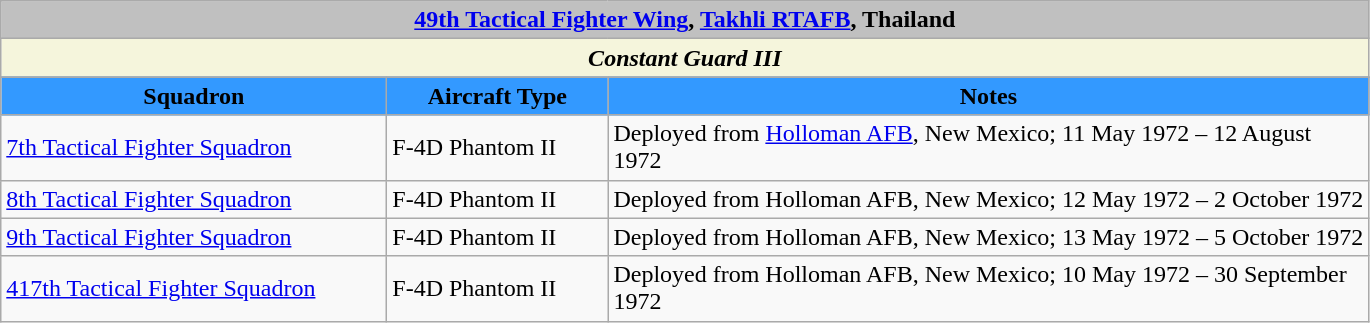<table class="wikitable">
<tr>
<td colspan="3" bgcolor=silver align=center><strong><a href='#'>49th Tactical Fighter Wing</a>, <a href='#'>Takhli RTAFB</a>, Thailand</strong></td>
</tr>
<tr>
<td colspan="3" bgcolor=beige align=center><strong><em>Constant Guard III</em></strong></td>
</tr>
<tr>
</tr>
<tr style="background: #3399ff;">
<td scope="col" style="width:250px;"align=center><span> <strong>Squadron</strong></span></td>
<td scope="col" style="width:140px;"align=center><span> <strong>Aircraft Type</strong></span></td>
<td scope="col" style="width:500px;"align=center><span> <strong>Notes</strong></span></td>
</tr>
<tr>
<td><a href='#'>7th Tactical Fighter Squadron</a></td>
<td>F-4D Phantom II</td>
<td>Deployed from <a href='#'>Holloman AFB</a>, New Mexico; 11 May 1972 – 12 August 1972</td>
</tr>
<tr>
<td><a href='#'>8th Tactical Fighter Squadron</a></td>
<td>F-4D Phantom II</td>
<td>Deployed from Holloman AFB, New Mexico; 12 May 1972 – 2 October 1972</td>
</tr>
<tr>
<td><a href='#'>9th Tactical Fighter Squadron</a></td>
<td>F-4D Phantom II</td>
<td>Deployed from Holloman AFB, New Mexico; 13 May 1972 – 5 October 1972</td>
</tr>
<tr>
<td><a href='#'>417th Tactical Fighter Squadron</a></td>
<td>F-4D Phantom II</td>
<td>Deployed from Holloman AFB, New Mexico; 10 May 1972 – 30 September 1972</td>
</tr>
</table>
